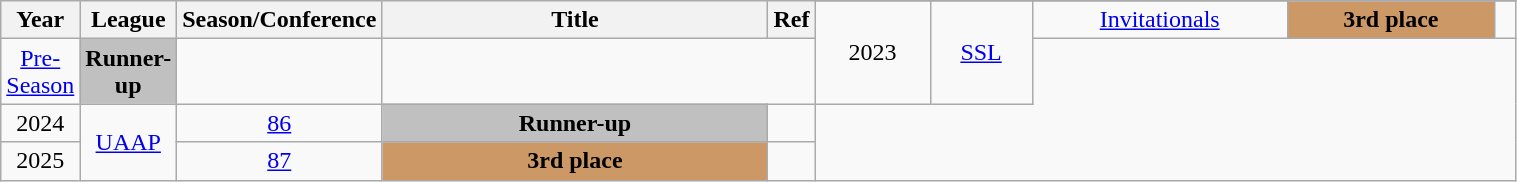<table class="wikitable sortable" style="text-align:center" width="80%">
<tr>
<th style="width:5px;" rowspan="2">Year</th>
<th style="width:5px;" rowspan="2">League</th>
<th style="width:10px;" rowspan="2">Season/Conference</th>
<th style="width:250px;" rowspan="2">Title</th>
<th style="width:5px;" rowspan="2">Ref</th>
</tr>
<tr>
<td rowspan="2">2023</td>
<td rowspan="2"><a href='#'>SSL</a></td>
<td><a href='#'>Invitationals</a></td>
<td style="background:#c96"><strong>3rd place</strong></td>
<td></td>
</tr>
<tr>
<td><a href='#'>Pre-Season</a></td>
<td style="background:silver"><strong>Runner-up</strong></td>
<td></td>
</tr>
<tr>
<td>2024</td>
<td rowspan="2"><a href='#'>UAAP</a></td>
<td><a href='#'>86</a></td>
<td style="background:silver"><strong>Runner-up</strong></td>
<td></td>
</tr>
<tr>
<td>2025</td>
<td><a href='#'>87</a></td>
<td style="background:#c96"><strong>3rd place</strong></td>
<td></td>
</tr>
</table>
